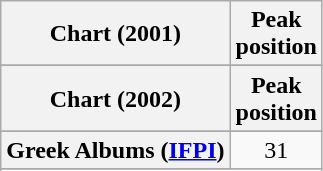<table class="wikitable sortable plainrowheaders" style="text-align:center;">
<tr>
<th scope="col">Chart (2001)</th>
<th scope="col">Peak<br>position</th>
</tr>
<tr>
</tr>
<tr>
</tr>
<tr>
</tr>
<tr>
<th scope="col">Chart (2002)</th>
<th scope="col">Peak<br>position</th>
</tr>
<tr>
</tr>
<tr>
</tr>
<tr>
</tr>
<tr>
</tr>
<tr>
<th scope="row">Greek Albums (<a href='#'>IFPI</a>)</th>
<td style="text-align:center;">31</td>
</tr>
<tr>
</tr>
<tr>
</tr>
</table>
